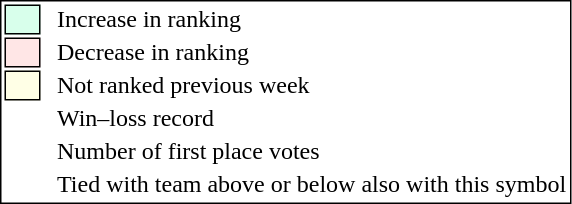<table style="border:1px solid black;">
<tr>
<td style="background:#D8FFEB; width:20px; border:1px solid black;"></td>
<td> </td>
<td>Increase in ranking</td>
</tr>
<tr>
<td style="background:#FFE6E6; width:20px; border:1px solid black;"></td>
<td> </td>
<td>Decrease in ranking</td>
</tr>
<tr>
<td style="background:#FFFFE6; width:20px; border:1px solid black;"></td>
<td> </td>
<td>Not ranked previous week</td>
</tr>
<tr>
<td></td>
<td> </td>
<td>Win–loss record</td>
</tr>
<tr>
<td></td>
<td> </td>
<td>Number of first place votes</td>
</tr>
<tr>
<td></td>
<td></td>
<td>Tied with team above or below also with this symbol</td>
</tr>
</table>
